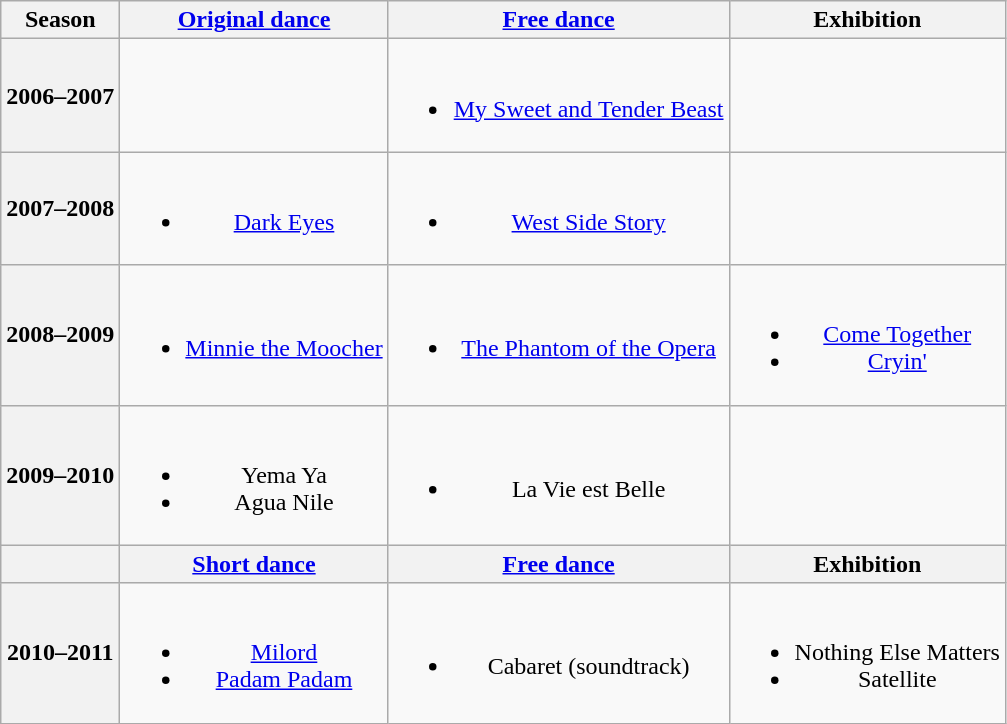<table class="wikitable" style="text-align:center">
<tr>
<th>Season</th>
<th><a href='#'>Original dance</a></th>
<th><a href='#'>Free dance</a></th>
<th>Exhibition</th>
</tr>
<tr>
<th>2006–2007 <br> </th>
<td></td>
<td><br><ul><li><a href='#'>My Sweet and Tender Beast</a> <br></li></ul></td>
<td></td>
</tr>
<tr>
<th>2007–2008 <br> </th>
<td><br><ul><li><a href='#'>Dark Eyes</a></li></ul></td>
<td><br><ul><li><a href='#'>West Side Story</a> <br></li></ul></td>
<td></td>
</tr>
<tr>
<th>2008–2009 <br> </th>
<td><br><ul><li><a href='#'>Minnie the Moocher</a> <br></li></ul></td>
<td><br><ul><li><a href='#'>The Phantom of the Opera</a> <br></li></ul></td>
<td><br><ul><li><a href='#'>Come Together</a></li><li><a href='#'>Cryin'</a> <br></li></ul></td>
</tr>
<tr>
<th>2009–2010 <br> </th>
<td><br><ul><li>Yema Ya</li><li>Agua Nile <br></li></ul></td>
<td><br><ul><li>La Vie est Belle <br></li></ul></td>
</tr>
<tr>
<th></th>
<th><a href='#'>Short dance</a></th>
<th><a href='#'>Free dance</a></th>
<th>Exhibition</th>
</tr>
<tr>
<th>2010–2011 <br> </th>
<td><br><ul><li><a href='#'>Milord</a></li><li><a href='#'>Padam Padam</a> <br></li></ul></td>
<td><br><ul><li>Cabaret (soundtrack)</li></ul></td>
<td><br><ul><li>Nothing Else Matters <br></li><li>Satellite <br></li></ul></td>
</tr>
</table>
